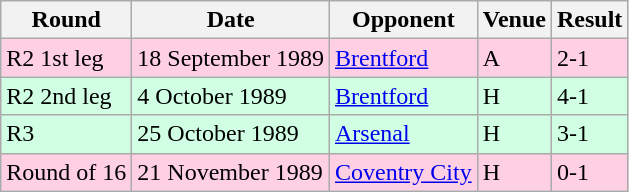<table class="wikitable">
<tr>
<th>Round</th>
<th>Date</th>
<th>Opponent</th>
<th>Venue</th>
<th>Result</th>
</tr>
<tr style="background-color: #ffd0e3;">
<td>R2 1st leg</td>
<td>18 September 1989</td>
<td><a href='#'>Brentford</a></td>
<td>A</td>
<td>2-1</td>
</tr>
<tr style="background-color: #d0ffe3;">
<td>R2 2nd leg</td>
<td>4 October 1989</td>
<td><a href='#'>Brentford</a></td>
<td>H</td>
<td>4-1</td>
</tr>
<tr style="background-color: #d0ffe3;">
<td>R3</td>
<td>25 October 1989</td>
<td><a href='#'>Arsenal</a></td>
<td>H</td>
<td>3-1</td>
</tr>
<tr style="background-color: #ffd0e3;">
<td>Round of 16</td>
<td>21 November 1989</td>
<td><a href='#'>Coventry City</a></td>
<td>H</td>
<td>0-1</td>
</tr>
</table>
